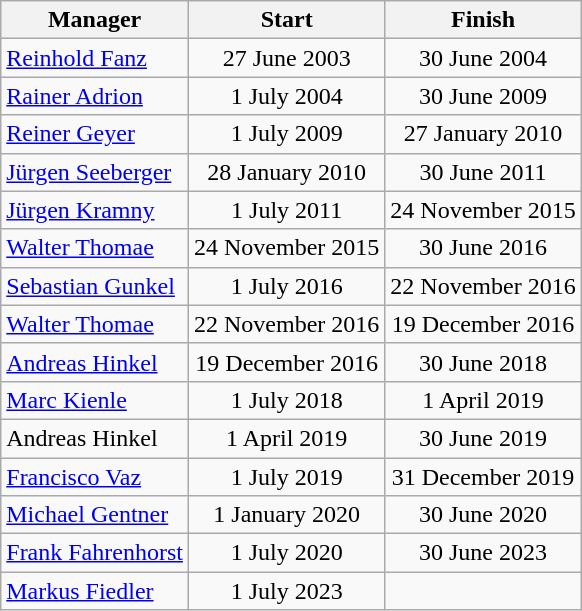<table class="wikitable">
<tr>
<th>Manager</th>
<th>Start</th>
<th>Finish</th>
</tr>
<tr align="center">
<td align="left"><a href='#'>Reinhold Fanz</a></td>
<td>27 June 2003</td>
<td>30 June 2004</td>
</tr>
<tr align="center">
<td align="left"><a href='#'>Rainer Adrion</a></td>
<td>1 July 2004</td>
<td>30 June 2009</td>
</tr>
<tr align="center">
<td align="left"><a href='#'>Reiner Geyer</a></td>
<td>1 July 2009</td>
<td>27 January 2010</td>
</tr>
<tr align="center">
<td align="left"><a href='#'>Jürgen Seeberger</a></td>
<td>28 January 2010</td>
<td>30 June 2011</td>
</tr>
<tr align="center">
<td align="left"><a href='#'>Jürgen Kramny</a></td>
<td>1 July 2011</td>
<td>24 November 2015</td>
</tr>
<tr align="center">
<td align="left"><a href='#'>Walter Thomae</a></td>
<td>24 November 2015</td>
<td>30 June 2016</td>
</tr>
<tr align="center">
<td align="left"><a href='#'>Sebastian Gunkel</a></td>
<td>1 July 2016</td>
<td>22 November 2016</td>
</tr>
<tr align="center">
<td align="left"><a href='#'>Walter Thomae</a></td>
<td>22 November 2016</td>
<td>19 December 2016</td>
</tr>
<tr align="center">
<td align="left"><a href='#'>Andreas Hinkel</a></td>
<td>19 December 2016</td>
<td>30 June 2018</td>
</tr>
<tr align="center">
<td align="left"><a href='#'>Marc Kienle</a></td>
<td>1 July 2018</td>
<td>1 April 2019</td>
</tr>
<tr align="center">
<td align="left">Andreas Hinkel</td>
<td>1 April 2019</td>
<td>30 June 2019</td>
</tr>
<tr align="center">
<td align="left"><a href='#'>Francisco Vaz</a></td>
<td>1 July 2019</td>
<td>31 December 2019</td>
</tr>
<tr align="center">
<td align="left"><a href='#'>Michael Gentner</a></td>
<td>1 January 2020</td>
<td>30 June 2020</td>
</tr>
<tr align="center">
<td align="left"><a href='#'>Frank Fahrenhorst</a></td>
<td>1 July 2020</td>
<td>30 June 2023</td>
</tr>
<tr align="center">
<td align="left"><a href='#'>Markus Fiedler</a></td>
<td>1 July 2023</td>
<td></td>
</tr>
</table>
